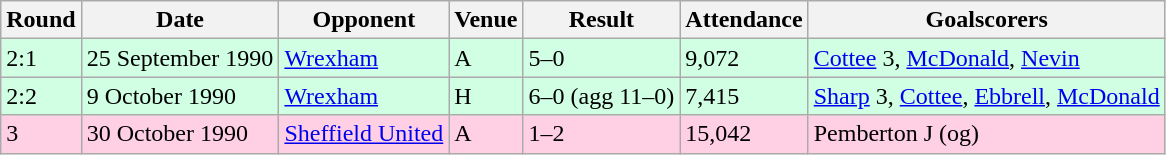<table class="wikitable">
<tr>
<th>Round</th>
<th>Date</th>
<th>Opponent</th>
<th>Venue</th>
<th>Result</th>
<th>Attendance</th>
<th>Goalscorers</th>
</tr>
<tr style="background-color: #d0ffe3;">
<td>2:1</td>
<td>25 September 1990</td>
<td><a href='#'>Wrexham</a></td>
<td>A</td>
<td>5–0</td>
<td>9,072</td>
<td><a href='#'>Cottee</a> 3, <a href='#'>McDonald</a>, <a href='#'>Nevin</a></td>
</tr>
<tr style="background-color: #d0ffe3;">
<td>2:2</td>
<td>9 October 1990</td>
<td><a href='#'>Wrexham</a></td>
<td>H</td>
<td>6–0 (agg 11–0)</td>
<td>7,415</td>
<td><a href='#'>Sharp</a> 3, <a href='#'>Cottee</a>, <a href='#'>Ebbrell</a>, <a href='#'>McDonald</a></td>
</tr>
<tr style="background-color: #ffd0e3;">
<td>3</td>
<td>30 October 1990</td>
<td><a href='#'>Sheffield United</a></td>
<td>A</td>
<td>1–2</td>
<td>15,042</td>
<td>Pemberton J (og)</td>
</tr>
</table>
